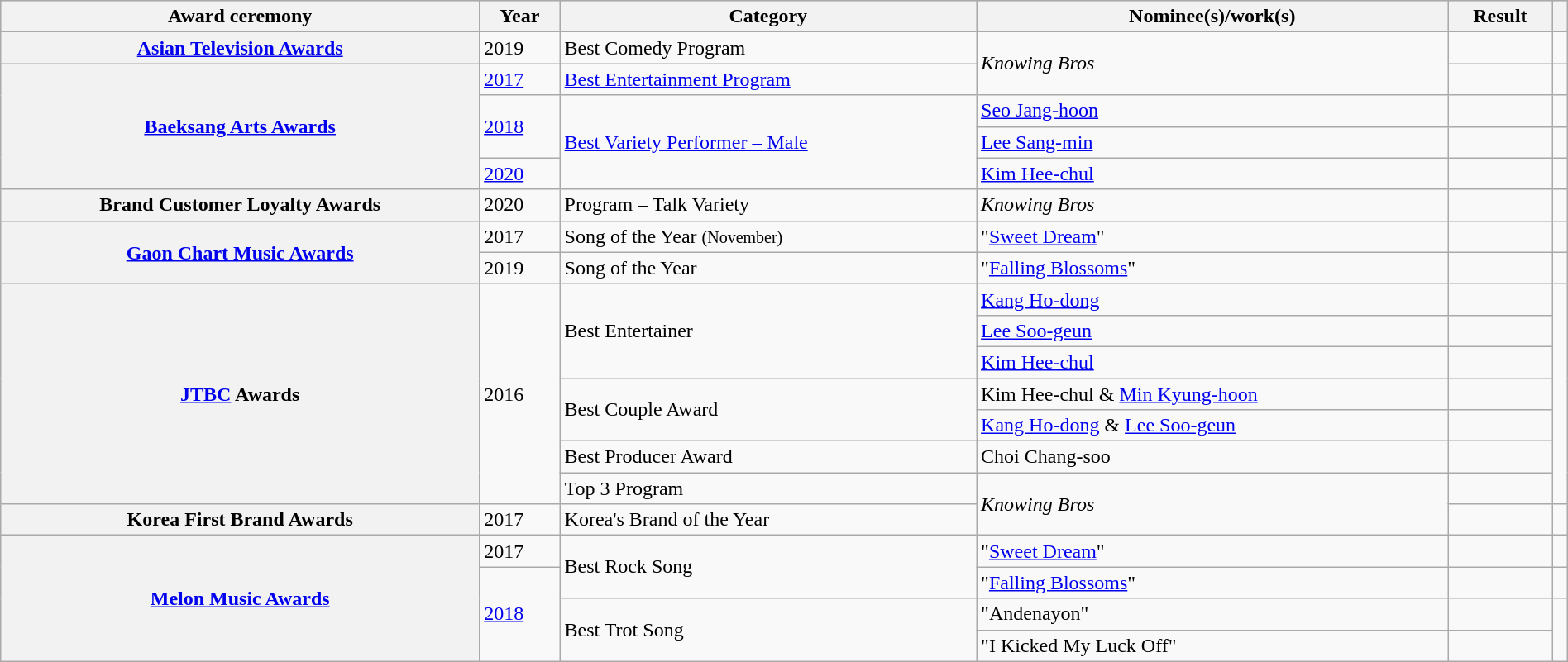<table class="wikitable sortable plainrowheaders" style="width: 100%">
<tr style="background:#ccc; text-align:center;">
<th scope="col">Award ceremony</th>
<th scope="col">Year</th>
<th scope="col">Category</th>
<th scope="col">Nominee(s)/work(s)</th>
<th scope="col">Result</th>
<th scope="col" class="unsortable"></th>
</tr>
<tr>
<th scope="row"><a href='#'>Asian Television Awards</a></th>
<td>2019</td>
<td>Best Comedy Program</td>
<td rowspan="2"><em>Knowing Bros</em></td>
<td></td>
<td style="text-align:center;"></td>
</tr>
<tr>
<th scope="row" rowspan="4"><a href='#'>Baeksang Arts Awards</a></th>
<td><a href='#'>2017</a></td>
<td><a href='#'>Best Entertainment Program</a></td>
<td></td>
<td style="text-align:center;"></td>
</tr>
<tr>
<td rowspan="2"><a href='#'>2018</a></td>
<td rowspan="3"><a href='#'>Best Variety Performer – Male</a></td>
<td><a href='#'>Seo Jang-hoon</a></td>
<td></td>
<td style="text-align:center;"></td>
</tr>
<tr>
<td><a href='#'>Lee Sang-min</a></td>
<td></td>
<td style="text-align:center;"></td>
</tr>
<tr>
<td><a href='#'>2020</a></td>
<td><a href='#'>Kim Hee-chul</a></td>
<td></td>
<td style="text-align:center;"></td>
</tr>
<tr>
<th scope="row">Brand Customer Loyalty Awards</th>
<td>2020</td>
<td>Program – Talk Variety</td>
<td><em>Knowing Bros</em></td>
<td></td>
<td style="text-align:center;"></td>
</tr>
<tr>
<th scope="row" rowspan="2"><a href='#'>Gaon Chart Music Awards</a></th>
<td>2017</td>
<td>Song of the Year <small>(November)</small></td>
<td>"<a href='#'>Sweet Dream</a>"</td>
<td></td>
<td style="text-align:center;"></td>
</tr>
<tr>
<td>2019</td>
<td>Song of the Year </td>
<td>"<a href='#'>Falling Blossoms</a>"</td>
<td></td>
<td style="text-align:center;"></td>
</tr>
<tr>
<th scope="row" rowspan="7"><a href='#'>JTBC</a> Awards</th>
<td rowspan="7">2016</td>
<td rowspan="3">Best Entertainer</td>
<td><a href='#'>Kang Ho-dong</a></td>
<td></td>
<td style="text-align:center;" rowspan="7"></td>
</tr>
<tr>
<td><a href='#'>Lee Soo-geun</a></td>
<td></td>
</tr>
<tr>
<td><a href='#'>Kim Hee-chul</a></td>
<td></td>
</tr>
<tr>
<td rowspan="2">Best Couple Award</td>
<td>Kim Hee-chul & <a href='#'>Min Kyung-hoon</a></td>
<td></td>
</tr>
<tr>
<td><a href='#'>Kang Ho-dong</a> & <a href='#'>Lee Soo-geun</a></td>
<td></td>
</tr>
<tr>
<td>Best Producer Award</td>
<td>Choi Chang-soo</td>
<td></td>
</tr>
<tr>
<td>Top 3 Program</td>
<td rowspan="2"><em>Knowing Bros</em></td>
<td></td>
</tr>
<tr>
<th scope="row">Korea First Brand Awards</th>
<td>2017</td>
<td>Korea's Brand of the Year</td>
<td></td>
<td style="text-align:center;"></td>
</tr>
<tr>
<th scope="row" rowspan="4"><a href='#'>Melon Music Awards</a></th>
<td>2017</td>
<td rowspan="2">Best Rock Song</td>
<td>"<a href='#'>Sweet Dream</a>"</td>
<td></td>
<td style="text-align:center;"></td>
</tr>
<tr>
<td rowspan="3"><a href='#'>2018</a></td>
<td>"<a href='#'>Falling Blossoms</a>"</td>
<td></td>
<td style="text-align:center;"></td>
</tr>
<tr>
<td rowspan="2">Best Trot Song</td>
<td>"Andenayon"</td>
<td></td>
<td style="text-align:center;" rowspan="2"></td>
</tr>
<tr>
<td>"I Kicked My Luck Off"</td>
<td></td>
</tr>
</table>
